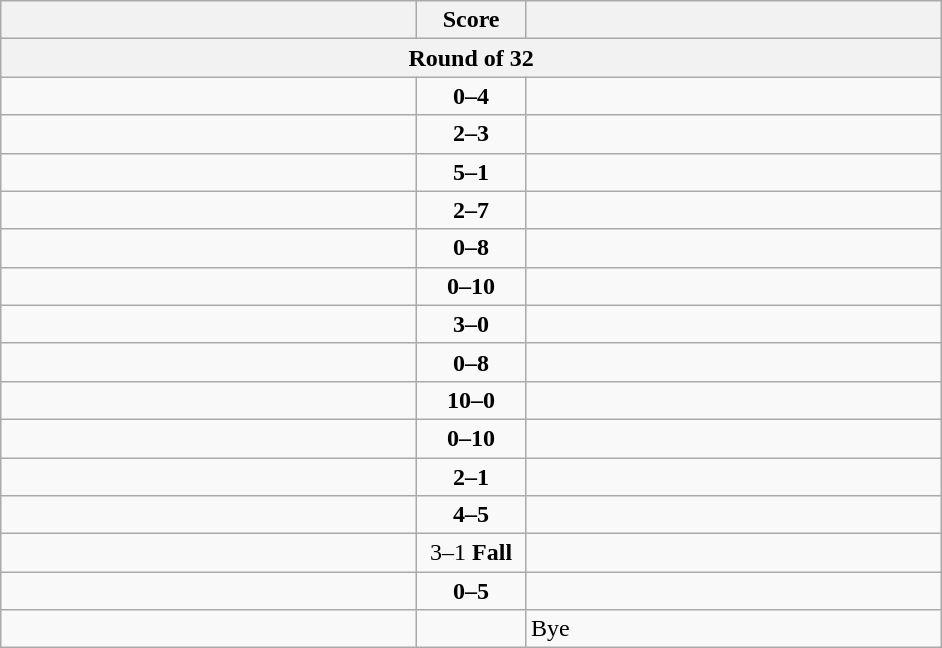<table class="wikitable" style="text-align: left;">
<tr>
<th align="right" width="270"></th>
<th width="65">Score</th>
<th align="left" width="270"></th>
</tr>
<tr>
<th colspan="3">Round of 32</th>
</tr>
<tr>
<td></td>
<td align=center><strong>0–4</strong></td>
<td><strong></strong></td>
</tr>
<tr>
<td></td>
<td align=center><strong>2–3</strong></td>
<td><strong></strong></td>
</tr>
<tr>
<td><strong></strong></td>
<td align=center><strong>5–1</strong></td>
<td></td>
</tr>
<tr>
<td></td>
<td align=center><strong>2–7</strong></td>
<td><strong></strong></td>
</tr>
<tr>
<td></td>
<td align=center><strong>0–8</strong></td>
<td><strong></strong></td>
</tr>
<tr>
<td></td>
<td align=center><strong>0–10</strong></td>
<td><strong></strong></td>
</tr>
<tr>
<td><strong></strong></td>
<td align=center><strong>3–0</strong></td>
<td></td>
</tr>
<tr>
<td></td>
<td align=center><strong>0–8</strong></td>
<td><strong></strong></td>
</tr>
<tr>
<td><strong></strong></td>
<td align=center><strong>10–0</strong></td>
<td></td>
</tr>
<tr>
<td></td>
<td align=center><strong>0–10</strong></td>
<td><strong></strong></td>
</tr>
<tr>
<td><strong></strong></td>
<td align=center><strong>2–1</strong></td>
<td></td>
</tr>
<tr>
<td></td>
<td align=center><strong>4–5</strong></td>
<td><strong></strong></td>
</tr>
<tr>
<td><strong></strong></td>
<td align=center>3–1 <strong>Fall</strong></td>
<td></td>
</tr>
<tr>
<td></td>
<td align=center><strong>0–5</strong></td>
<td><strong></strong></td>
</tr>
<tr>
<td><strong></strong></td>
<td align=center></td>
<td>Bye</td>
</tr>
</table>
